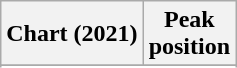<table class="wikitable sortable plainrowheaders" style="text-align:center">
<tr>
<th scope="col">Chart (2021)</th>
<th scope="col">Peak<br>position</th>
</tr>
<tr>
</tr>
<tr>
</tr>
<tr>
</tr>
<tr>
</tr>
<tr>
</tr>
</table>
